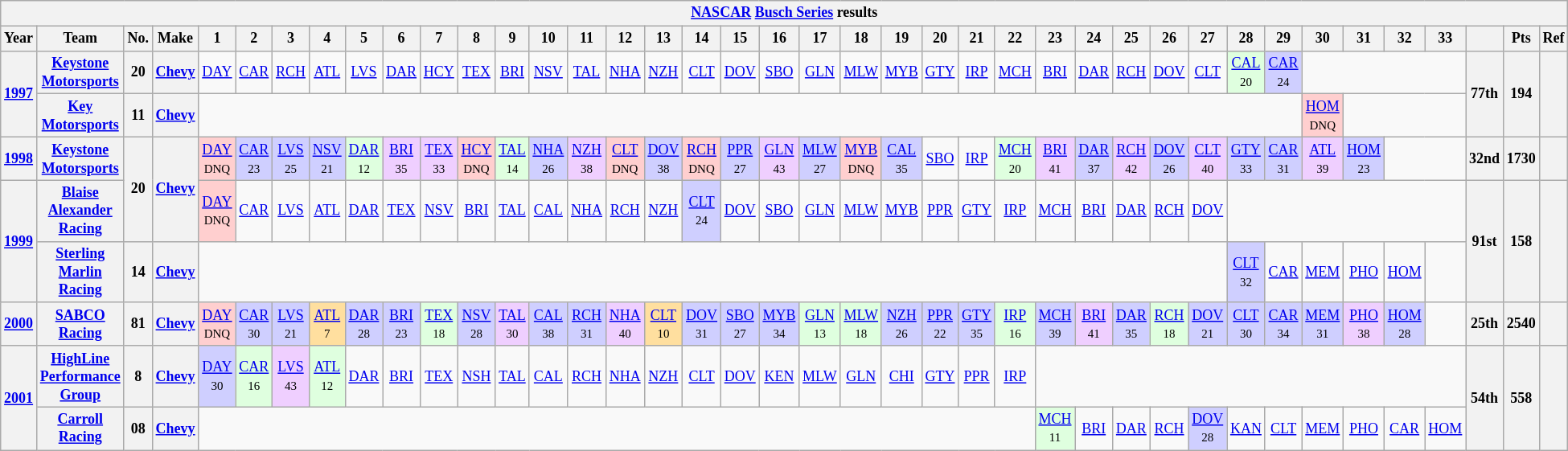<table class="wikitable" style="text-align:center; font-size:75%">
<tr>
<th colspan=42><a href='#'>NASCAR</a> <a href='#'>Busch Series</a> results</th>
</tr>
<tr>
<th>Year</th>
<th>Team</th>
<th>No.</th>
<th>Make</th>
<th>1</th>
<th>2</th>
<th>3</th>
<th>4</th>
<th>5</th>
<th>6</th>
<th>7</th>
<th>8</th>
<th>9</th>
<th>10</th>
<th>11</th>
<th>12</th>
<th>13</th>
<th>14</th>
<th>15</th>
<th>16</th>
<th>17</th>
<th>18</th>
<th>19</th>
<th>20</th>
<th>21</th>
<th>22</th>
<th>23</th>
<th>24</th>
<th>25</th>
<th>26</th>
<th>27</th>
<th>28</th>
<th>29</th>
<th>30</th>
<th>31</th>
<th>32</th>
<th>33</th>
<th></th>
<th>Pts</th>
<th>Ref</th>
</tr>
<tr>
<th rowspan=2><a href='#'>1997</a></th>
<th><a href='#'>Keystone Motorsports</a></th>
<th>20</th>
<th><a href='#'>Chevy</a></th>
<td><a href='#'>DAY</a></td>
<td><a href='#'>CAR</a></td>
<td><a href='#'>RCH</a></td>
<td><a href='#'>ATL</a></td>
<td><a href='#'>LVS</a></td>
<td><a href='#'>DAR</a></td>
<td><a href='#'>HCY</a></td>
<td><a href='#'>TEX</a></td>
<td><a href='#'>BRI</a></td>
<td><a href='#'>NSV</a></td>
<td><a href='#'>TAL</a></td>
<td><a href='#'>NHA</a></td>
<td><a href='#'>NZH</a></td>
<td><a href='#'>CLT</a></td>
<td><a href='#'>DOV</a></td>
<td><a href='#'>SBO</a></td>
<td><a href='#'>GLN</a></td>
<td><a href='#'>MLW</a></td>
<td><a href='#'>MYB</a></td>
<td><a href='#'>GTY</a></td>
<td><a href='#'>IRP</a></td>
<td><a href='#'>MCH</a></td>
<td><a href='#'>BRI</a></td>
<td><a href='#'>DAR</a></td>
<td><a href='#'>RCH</a></td>
<td><a href='#'>DOV</a></td>
<td><a href='#'>CLT</a></td>
<td style="background:#DFFFDF;"><a href='#'>CAL</a><br><small>20</small></td>
<td style="background:#CFCFFF;"><a href='#'>CAR</a><br><small>24</small></td>
<td colspan=4></td>
<th rowspan=2>77th</th>
<th rowspan=2>194</th>
<th rowspan=2></th>
</tr>
<tr>
<th><a href='#'>Key Motorsports</a></th>
<th>11</th>
<th><a href='#'>Chevy</a></th>
<td colspan=29></td>
<td style="background:#FFCFCF;"><a href='#'>HOM</a><br><small>DNQ</small></td>
<td colspan=3></td>
</tr>
<tr>
<th><a href='#'>1998</a></th>
<th><a href='#'>Keystone Motorsports</a></th>
<th rowspan=2>20</th>
<th rowspan=2><a href='#'>Chevy</a></th>
<td style="background:#FFCFCF;"><a href='#'>DAY</a><br><small>DNQ</small></td>
<td style="background:#CFCFFF;"><a href='#'>CAR</a><br><small>23</small></td>
<td style="background:#CFCFFF;"><a href='#'>LVS</a><br><small>25</small></td>
<td style="background:#CFCFFF;"><a href='#'>NSV</a><br><small>21</small></td>
<td style="background:#DFFFDF;"><a href='#'>DAR</a><br><small>12</small></td>
<td style="background:#EFCFFF;"><a href='#'>BRI</a><br><small>35</small></td>
<td style="background:#EFCFFF;"><a href='#'>TEX</a><br><small>33</small></td>
<td style="background:#FFCFCF;"><a href='#'>HCY</a><br><small>DNQ</small></td>
<td style="background:#DFFFDF;"><a href='#'>TAL</a><br><small>14</small></td>
<td style="background:#CFCFFF;"><a href='#'>NHA</a><br><small>26</small></td>
<td style="background:#EFCFFF;"><a href='#'>NZH</a><br><small>38</small></td>
<td style="background:#FFCFCF;"><a href='#'>CLT</a><br><small>DNQ</small></td>
<td style="background:#CFCFFF;"><a href='#'>DOV</a><br><small>38</small></td>
<td style="background:#FFCFCF;"><a href='#'>RCH</a><br><small>DNQ</small></td>
<td style="background:#CFCFFF;"><a href='#'>PPR</a><br><small>27</small></td>
<td style="background:#EFCFFF;"><a href='#'>GLN</a><br><small>43</small></td>
<td style="background:#CFCFFF;"><a href='#'>MLW</a><br><small>27</small></td>
<td style="background:#FFCFCF;"><a href='#'>MYB</a><br><small>DNQ</small></td>
<td style="background:#CFCFFF;"><a href='#'>CAL</a><br><small>35</small></td>
<td><a href='#'>SBO</a></td>
<td><a href='#'>IRP</a></td>
<td style="background:#DFFFDF;"><a href='#'>MCH</a><br><small>20</small></td>
<td style="background:#EFCFFF;"><a href='#'>BRI</a><br><small>41</small></td>
<td style="background:#CFCFFF;"><a href='#'>DAR</a><br><small>37</small></td>
<td style="background:#EFCFFF;"><a href='#'>RCH</a><br><small>42</small></td>
<td style="background:#CFCFFF;"><a href='#'>DOV</a><br><small>26</small></td>
<td style="background:#EFCFFF;"><a href='#'>CLT</a><br><small>40</small></td>
<td style="background:#CFCFFF;"><a href='#'>GTY</a><br><small>33</small></td>
<td style="background:#CFCFFF;"><a href='#'>CAR</a><br><small>31</small></td>
<td style="background:#EFCFFF;"><a href='#'>ATL</a><br><small>39</small></td>
<td style="background:#CFCFFF;"><a href='#'>HOM</a><br><small>23</small></td>
<td colspan=2></td>
<th>32nd</th>
<th>1730</th>
<th></th>
</tr>
<tr>
<th rowspan=2><a href='#'>1999</a></th>
<th><a href='#'>Blaise Alexander Racing</a></th>
<td style="background:#FFCFCF;"><a href='#'>DAY</a><br><small>DNQ</small></td>
<td><a href='#'>CAR</a></td>
<td><a href='#'>LVS</a></td>
<td><a href='#'>ATL</a></td>
<td><a href='#'>DAR</a></td>
<td><a href='#'>TEX</a></td>
<td><a href='#'>NSV</a></td>
<td><a href='#'>BRI</a></td>
<td><a href='#'>TAL</a></td>
<td><a href='#'>CAL</a></td>
<td><a href='#'>NHA</a></td>
<td><a href='#'>RCH</a></td>
<td><a href='#'>NZH</a></td>
<td style="background:#CFCFFF;"><a href='#'>CLT</a><br><small>24</small></td>
<td><a href='#'>DOV</a></td>
<td><a href='#'>SBO</a></td>
<td><a href='#'>GLN</a></td>
<td><a href='#'>MLW</a></td>
<td><a href='#'>MYB</a></td>
<td><a href='#'>PPR</a></td>
<td><a href='#'>GTY</a></td>
<td><a href='#'>IRP</a></td>
<td><a href='#'>MCH</a></td>
<td><a href='#'>BRI</a></td>
<td><a href='#'>DAR</a></td>
<td><a href='#'>RCH</a></td>
<td><a href='#'>DOV</a></td>
<td colspan=6></td>
<th rowspan=2>91st</th>
<th rowspan=2>158</th>
<th rowspan=2></th>
</tr>
<tr>
<th><a href='#'>Sterling Marlin Racing</a></th>
<th>14</th>
<th><a href='#'>Chevy</a></th>
<td colspan=27></td>
<td style="background:#CFCFFF;"><a href='#'>CLT</a><br><small>32</small></td>
<td><a href='#'>CAR</a></td>
<td><a href='#'>MEM</a></td>
<td><a href='#'>PHO</a></td>
<td><a href='#'>HOM</a></td>
<td></td>
</tr>
<tr>
<th><a href='#'>2000</a></th>
<th><a href='#'>SABCO Racing</a></th>
<th>81</th>
<th><a href='#'>Chevy</a></th>
<td style="background:#FFCFCF;"><a href='#'>DAY</a><br><small>DNQ</small></td>
<td style="background:#CFCFFF;"><a href='#'>CAR</a><br><small>30</small></td>
<td style="background:#CFCFFF;"><a href='#'>LVS</a><br><small>21</small></td>
<td style="background:#FFDF9F;"><a href='#'>ATL</a><br><small>7</small></td>
<td style="background:#CFCFFF;"><a href='#'>DAR</a><br><small>28</small></td>
<td style="background:#CFCFFF;"><a href='#'>BRI</a><br><small>23</small></td>
<td style="background:#DFFFDF;"><a href='#'>TEX</a><br><small>18</small></td>
<td style="background:#CFCFFF;"><a href='#'>NSV</a><br><small>28</small></td>
<td style="background:#EFCFFF;"><a href='#'>TAL</a><br><small>30</small></td>
<td style="background:#CFCFFF;"><a href='#'>CAL</a><br><small>38</small></td>
<td style="background:#CFCFFF;"><a href='#'>RCH</a><br><small>31</small></td>
<td style="background:#EFCFFF;"><a href='#'>NHA</a><br><small>40</small></td>
<td style="background:#FFDF9F;"><a href='#'>CLT</a><br><small>10</small></td>
<td style="background:#CFCFFF;"><a href='#'>DOV</a><br><small>31</small></td>
<td style="background:#CFCFFF;"><a href='#'>SBO</a><br><small>27</small></td>
<td style="background:#CFCFFF;"><a href='#'>MYB</a><br><small>34</small></td>
<td style="background:#DFFFDF;"><a href='#'>GLN</a><br><small>13</small></td>
<td style="background:#DFFFDF;"><a href='#'>MLW</a><br><small>18</small></td>
<td style="background:#CFCFFF;"><a href='#'>NZH</a><br><small>26</small></td>
<td style="background:#CFCFFF;"><a href='#'>PPR</a><br><small>22</small></td>
<td style="background:#CFCFFF;"><a href='#'>GTY</a><br><small>35</small></td>
<td style="background:#DFFFDF;"><a href='#'>IRP</a><br><small>16</small></td>
<td style="background:#CFCFFF;"><a href='#'>MCH</a><br><small>39</small></td>
<td style="background:#EFCFFF;"><a href='#'>BRI</a><br><small>41</small></td>
<td style="background:#CFCFFF;"><a href='#'>DAR</a><br><small>35</small></td>
<td style="background:#DFFFDF;"><a href='#'>RCH</a><br><small>18</small></td>
<td style="background:#CFCFFF;"><a href='#'>DOV</a><br><small>21</small></td>
<td style="background:#CFCFFF;"><a href='#'>CLT</a><br><small>30</small></td>
<td style="background:#CFCFFF;"><a href='#'>CAR</a><br><small>34</small></td>
<td style="background:#CFCFFF;"><a href='#'>MEM</a><br><small>31</small></td>
<td style="background:#EFCFFF;"><a href='#'>PHO</a><br><small>38</small></td>
<td style="background:#CFCFFF;"><a href='#'>HOM</a><br><small>28</small></td>
<td></td>
<th>25th</th>
<th>2540</th>
<th></th>
</tr>
<tr>
<th rowspan=2><a href='#'>2001</a></th>
<th><a href='#'>HighLine Performance Group</a></th>
<th>8</th>
<th><a href='#'>Chevy</a></th>
<td style="background:#CFCFFF;"><a href='#'>DAY</a><br><small>30</small></td>
<td style="background:#DFFFDF;"><a href='#'>CAR</a><br><small>16</small></td>
<td style="background:#EFCFFF;"><a href='#'>LVS</a><br><small>43</small></td>
<td style="background:#DFFFDF;"><a href='#'>ATL</a><br><small>12</small></td>
<td><a href='#'>DAR</a></td>
<td><a href='#'>BRI</a></td>
<td><a href='#'>TEX</a></td>
<td><a href='#'>NSH</a></td>
<td><a href='#'>TAL</a></td>
<td><a href='#'>CAL</a></td>
<td><a href='#'>RCH</a></td>
<td><a href='#'>NHA</a></td>
<td><a href='#'>NZH</a></td>
<td><a href='#'>CLT</a></td>
<td><a href='#'>DOV</a></td>
<td><a href='#'>KEN</a></td>
<td><a href='#'>MLW</a></td>
<td><a href='#'>GLN</a></td>
<td><a href='#'>CHI</a></td>
<td><a href='#'>GTY</a></td>
<td><a href='#'>PPR</a></td>
<td><a href='#'>IRP</a></td>
<td colspan=11></td>
<th rowspan=2>54th</th>
<th rowspan=2>558</th>
<th rowspan=2></th>
</tr>
<tr>
<th><a href='#'>Carroll Racing</a></th>
<th>08</th>
<th><a href='#'>Chevy</a></th>
<td colspan=22></td>
<td style="background:#DFFFDF;"><a href='#'>MCH</a><br><small>11</small></td>
<td><a href='#'>BRI</a></td>
<td><a href='#'>DAR</a></td>
<td><a href='#'>RCH</a></td>
<td style="background:#CFCFFF;"><a href='#'>DOV</a><br><small>28</small></td>
<td><a href='#'>KAN</a></td>
<td><a href='#'>CLT</a></td>
<td><a href='#'>MEM</a></td>
<td><a href='#'>PHO</a></td>
<td><a href='#'>CAR</a></td>
<td><a href='#'>HOM</a></td>
</tr>
</table>
